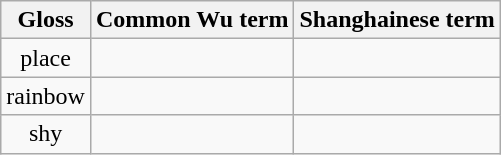<table class="wikitable" style="text-align: center;">
<tr>
<th>Gloss</th>
<th>Common Wu term</th>
<th>Shanghainese term</th>
</tr>
<tr>
<td>place</td>
<td></td>
<td></td>
</tr>
<tr>
<td>rainbow</td>
<td></td>
<td></td>
</tr>
<tr>
<td>shy</td>
<td></td>
<td></td>
</tr>
</table>
